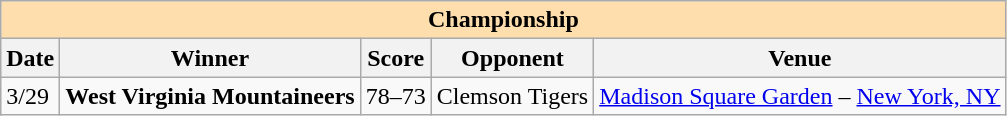<table class="wikitable">
<tr>
<th colspan="5" style="background:#ffdead;">Championship</th>
</tr>
<tr>
<th>Date</th>
<th>Winner</th>
<th>Score</th>
<th>Opponent</th>
<th>Venue</th>
</tr>
<tr>
<td>3/29</td>
<td><strong>West Virginia Mountaineers</strong></td>
<td>78–73</td>
<td>Clemson Tigers</td>
<td><a href='#'>Madison Square Garden</a> – <a href='#'>New York, NY</a></td>
</tr>
</table>
